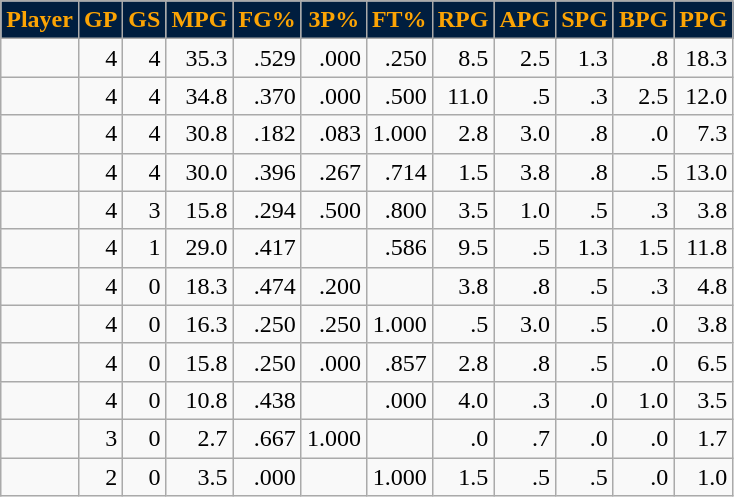<table class="wikitable sortable" style="text-align:right;">
<tr>
<th style="background:#001E3F; color:#FCA404">Player</th>
<th style="background:#001E3F; color:#FCA404">GP</th>
<th style="background:#001E3F; color:#FCA404">GS</th>
<th style="background:#001E3F; color:#FCA404">MPG</th>
<th style="background:#001E3F; color:#FCA404">FG%</th>
<th style="background:#001E3F; color:#FCA404">3P%</th>
<th style="background:#001E3F; color:#FCA404">FT%</th>
<th style="background:#001E3F; color:#FCA404">RPG</th>
<th style="background:#001E3F; color:#FCA404">APG</th>
<th style="background:#001E3F; color:#FCA404">SPG</th>
<th style="background:#001E3F; color:#FCA404">BPG</th>
<th style="background:#001E3F; color:#FCA404">PPG</th>
</tr>
<tr>
<td style="text-align:left;"></td>
<td>4</td>
<td>4</td>
<td>35.3</td>
<td>.529</td>
<td>.000</td>
<td>.250</td>
<td>8.5</td>
<td>2.5</td>
<td>1.3</td>
<td>.8</td>
<td>18.3</td>
</tr>
<tr>
<td style="text-align:left;"></td>
<td>4</td>
<td>4</td>
<td>34.8</td>
<td>.370</td>
<td>.000</td>
<td>.500</td>
<td>11.0</td>
<td>.5</td>
<td>.3</td>
<td>2.5</td>
<td>12.0</td>
</tr>
<tr>
<td style="text-align:left;"></td>
<td>4</td>
<td>4</td>
<td>30.8</td>
<td>.182</td>
<td>.083</td>
<td>1.000</td>
<td>2.8</td>
<td>3.0</td>
<td>.8</td>
<td>.0</td>
<td>7.3</td>
</tr>
<tr>
<td style="text-align:left;"></td>
<td>4</td>
<td>4</td>
<td>30.0</td>
<td>.396</td>
<td>.267</td>
<td>.714</td>
<td>1.5</td>
<td>3.8</td>
<td>.8</td>
<td>.5</td>
<td>13.0</td>
</tr>
<tr>
<td style="text-align:left;"></td>
<td>4</td>
<td>3</td>
<td>15.8</td>
<td>.294</td>
<td>.500</td>
<td>.800</td>
<td>3.5</td>
<td>1.0</td>
<td>.5</td>
<td>.3</td>
<td>3.8</td>
</tr>
<tr>
<td style="text-align:left;"></td>
<td>4</td>
<td>1</td>
<td>29.0</td>
<td>.417</td>
<td></td>
<td>.586</td>
<td>9.5</td>
<td>.5</td>
<td>1.3</td>
<td>1.5</td>
<td>11.8</td>
</tr>
<tr>
<td style="text-align:left;"></td>
<td>4</td>
<td>0</td>
<td>18.3</td>
<td>.474</td>
<td>.200</td>
<td></td>
<td>3.8</td>
<td>.8</td>
<td>.5</td>
<td>.3</td>
<td>4.8</td>
</tr>
<tr>
<td style="text-align:left;"></td>
<td>4</td>
<td>0</td>
<td>16.3</td>
<td>.250</td>
<td>.250</td>
<td>1.000</td>
<td>.5</td>
<td>3.0</td>
<td>.5</td>
<td>.0</td>
<td>3.8</td>
</tr>
<tr>
<td style="text-align:left;"></td>
<td>4</td>
<td>0</td>
<td>15.8</td>
<td>.250</td>
<td>.000</td>
<td>.857</td>
<td>2.8</td>
<td>.8</td>
<td>.5</td>
<td>.0</td>
<td>6.5</td>
</tr>
<tr>
<td style="text-align:left;"></td>
<td>4</td>
<td>0</td>
<td>10.8</td>
<td>.438</td>
<td></td>
<td>.000</td>
<td>4.0</td>
<td>.3</td>
<td>.0</td>
<td>1.0</td>
<td>3.5</td>
</tr>
<tr>
<td style="text-align:left;"></td>
<td>3</td>
<td>0</td>
<td>2.7</td>
<td>.667</td>
<td>1.000</td>
<td></td>
<td>.0</td>
<td>.7</td>
<td>.0</td>
<td>.0</td>
<td>1.7</td>
</tr>
<tr>
<td style="text-align:left;"></td>
<td>2</td>
<td>0</td>
<td>3.5</td>
<td>.000</td>
<td></td>
<td>1.000</td>
<td>1.5</td>
<td>.5</td>
<td>.5</td>
<td>.0</td>
<td>1.0</td>
</tr>
</table>
